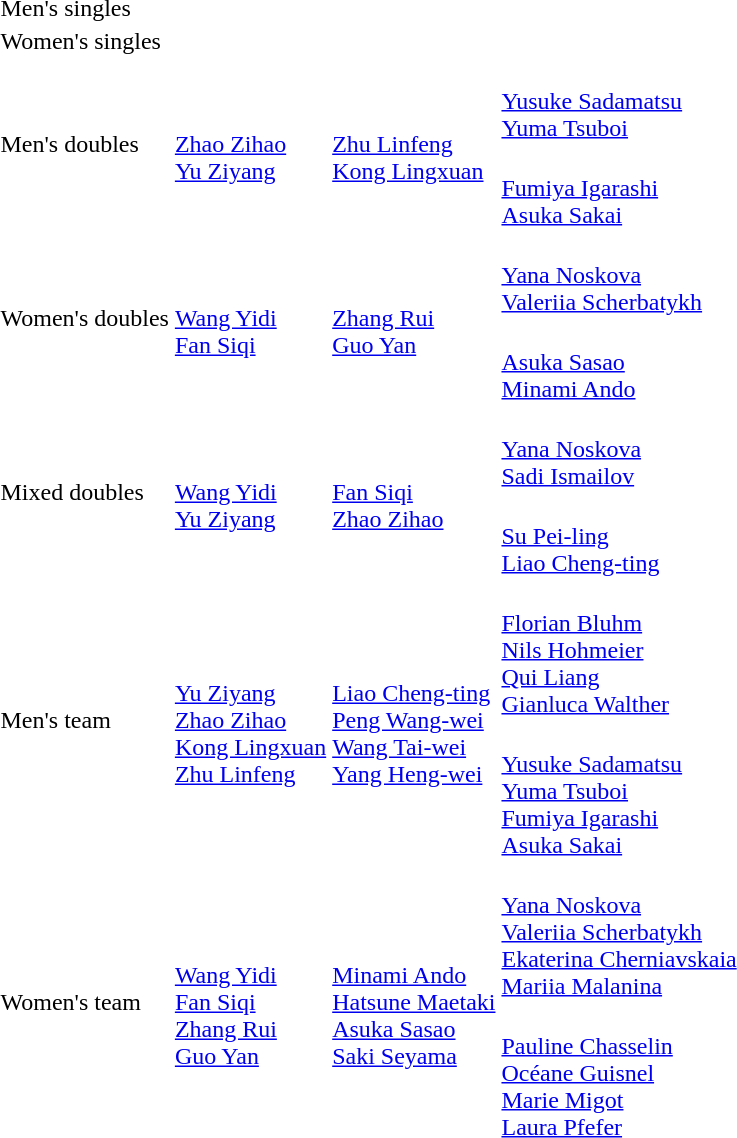<table>
<tr>
<td rowspan=2>Men's singles<br></td>
<td rowspan=2></td>
<td rowspan=2></td>
<td></td>
</tr>
<tr>
<td></td>
</tr>
<tr>
<td rowspan=2>Women's singles<br></td>
<td rowspan=2></td>
<td rowspan=2></td>
<td></td>
</tr>
<tr>
<td></td>
</tr>
<tr>
<td rowspan=2>Men's doubles<br></td>
<td rowspan=2><br><a href='#'>Zhao Zihao</a><br><a href='#'>Yu Ziyang</a></td>
<td rowspan=2><br><a href='#'>Zhu Linfeng</a><br><a href='#'>Kong Lingxuan</a></td>
<td><br><a href='#'>Yusuke Sadamatsu</a><br><a href='#'>Yuma Tsuboi</a></td>
</tr>
<tr>
<td><br><a href='#'>Fumiya Igarashi</a><br><a href='#'>Asuka Sakai</a></td>
</tr>
<tr>
<td rowspan=2>Women's doubles<br></td>
<td rowspan=2><br><a href='#'>Wang Yidi</a><br><a href='#'>Fan Siqi</a></td>
<td rowspan=2><br><a href='#'>Zhang Rui</a><br><a href='#'>Guo Yan</a></td>
<td><br><a href='#'>Yana Noskova</a><br><a href='#'>Valeriia Scherbatykh</a></td>
</tr>
<tr>
<td><br><a href='#'>Asuka Sasao</a><br><a href='#'>Minami Ando</a></td>
</tr>
<tr>
<td rowspan=2>Mixed doubles<br></td>
<td rowspan=2><br><a href='#'>Wang Yidi</a><br><a href='#'>Yu Ziyang</a></td>
<td rowspan=2><br><a href='#'>Fan Siqi</a><br><a href='#'>Zhao Zihao</a></td>
<td><br><a href='#'>Yana Noskova</a><br><a href='#'>Sadi Ismailov</a></td>
</tr>
<tr>
<td><br><a href='#'>Su Pei-ling</a><br><a href='#'>Liao Cheng-ting</a></td>
</tr>
<tr>
<td rowspan=2>Men's team<br></td>
<td rowspan=2><br><a href='#'>Yu Ziyang</a><br><a href='#'>Zhao Zihao</a><br><a href='#'>Kong Lingxuan</a><br><a href='#'>Zhu Linfeng</a></td>
<td rowspan=2><br><a href='#'>Liao Cheng-ting</a><br><a href='#'>Peng Wang-wei</a><br><a href='#'>Wang Tai-wei</a><br><a href='#'>Yang Heng-wei</a></td>
<td><br><a href='#'>Florian Bluhm</a><br><a href='#'>Nils Hohmeier</a><br><a href='#'>Qui Liang</a><br><a href='#'>Gianluca Walther</a></td>
</tr>
<tr>
<td><br><a href='#'>Yusuke Sadamatsu</a><br><a href='#'>Yuma Tsuboi</a><br><a href='#'>Fumiya Igarashi</a><br><a href='#'>Asuka Sakai</a></td>
</tr>
<tr>
<td rowspan=2>Women's team<br></td>
<td rowspan=2><br><a href='#'>Wang Yidi</a><br><a href='#'>Fan Siqi</a><br><a href='#'>Zhang Rui</a><br><a href='#'>Guo Yan</a></td>
<td rowspan=2><br><a href='#'>Minami Ando</a><br><a href='#'>Hatsune Maetaki</a><br><a href='#'>Asuka Sasao</a><br><a href='#'>Saki Seyama</a></td>
<td><br><a href='#'>Yana Noskova</a><br><a href='#'>Valeriia Scherbatykh</a><br><a href='#'>Ekaterina Cherniavskaia</a><br><a href='#'>Mariia Malanina</a></td>
</tr>
<tr>
<td><br><a href='#'>Pauline Chasselin</a><br><a href='#'>Océane Guisnel</a><br><a href='#'>Marie Migot</a><br><a href='#'>Laura Pfefer</a></td>
</tr>
</table>
